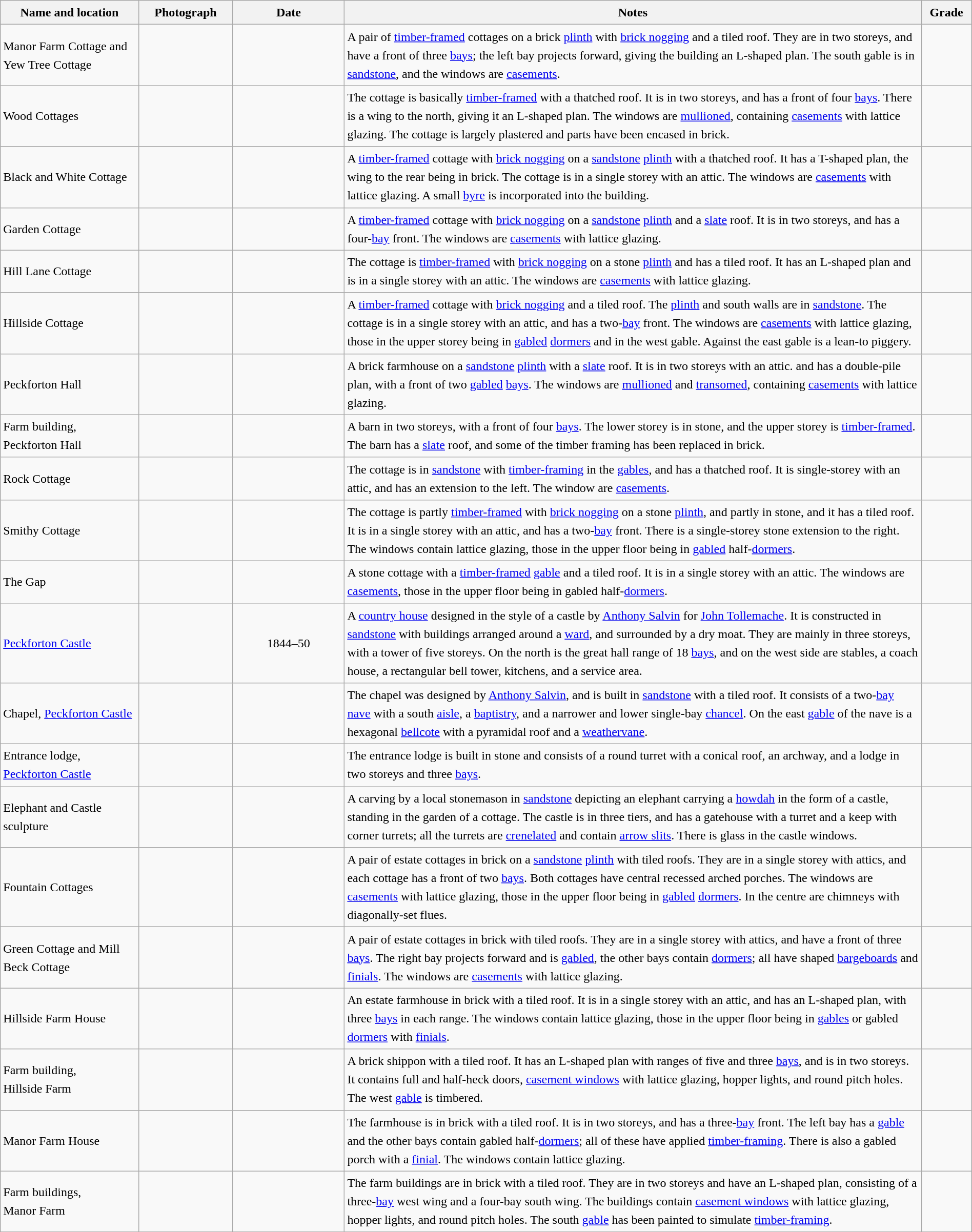<table class="wikitable sortable plainrowheaders" style="width:100%;border:0px;text-align:left;line-height:150%;">
<tr>
<th scope="col"  style="width:150px">Name and location</th>
<th scope="col"  style="width:100px" class="unsortable">Photograph</th>
<th scope="col"  style="width:120px">Date</th>
<th scope="col"  style="width:650px" class="unsortable">Notes</th>
<th scope="col"  style="width:50px">Grade</th>
</tr>
<tr>
<td>Manor Farm Cottage and Yew Tree Cottage<br><small></small></td>
<td></td>
<td align="center"></td>
<td>A pair of <a href='#'>timber-framed</a> cottages on a brick <a href='#'>plinth</a> with <a href='#'>brick nogging</a> and a tiled roof.  They are in two storeys, and have a front of three <a href='#'>bays</a>; the left bay projects forward, giving the building an L-shaped plan.  The south gable is in <a href='#'>sandstone</a>, and the windows are <a href='#'>casements</a>.</td>
<td align="center" ></td>
</tr>
<tr>
<td>Wood Cottages<br><small></small></td>
<td></td>
<td align="center"></td>
<td>The cottage is basically <a href='#'>timber-framed</a> with a thatched roof.  It is in two storeys, and has a front of four <a href='#'>bays</a>. There is a wing to the north, giving it an L-shaped plan.  The windows are <a href='#'>mullioned</a>, containing <a href='#'>casements</a> with lattice glazing.  The cottage is largely plastered and parts have been encased in brick.</td>
<td align="center" ></td>
</tr>
<tr>
<td>Black and White Cottage<br><small></small></td>
<td></td>
<td align="center"></td>
<td>A <a href='#'>timber-framed</a> cottage with <a href='#'>brick nogging</a> on a <a href='#'>sandstone</a> <a href='#'>plinth</a> with a thatched roof.  It has a T-shaped plan, the wing to the rear being in brick.  The cottage is in a single storey with an attic.  The windows are <a href='#'>casements</a> with lattice glazing. A small <a href='#'>byre</a> is incorporated into the building.</td>
<td align="center" ></td>
</tr>
<tr>
<td>Garden Cottage<br><small></small></td>
<td></td>
<td align="center"></td>
<td>A <a href='#'>timber-framed</a> cottage with <a href='#'>brick nogging</a> on a <a href='#'>sandstone</a> <a href='#'>plinth</a> and a <a href='#'>slate</a> roof.  It is in two storeys, and has a four-<a href='#'>bay</a> front.  The windows are <a href='#'>casements</a> with lattice glazing.</td>
<td align="center" ></td>
</tr>
<tr>
<td>Hill Lane Cottage<br><small></small></td>
<td></td>
<td align="center"></td>
<td>The cottage is <a href='#'>timber-framed</a> with <a href='#'>brick nogging</a> on a stone <a href='#'>plinth</a> and has a tiled roof.  It has an L-shaped plan and is in a single storey with an attic.  The windows are <a href='#'>casements</a> with lattice glazing.</td>
<td align="center" ></td>
</tr>
<tr>
<td>Hillside Cottage<br><small></small></td>
<td></td>
<td align="center"></td>
<td>A <a href='#'>timber-framed</a> cottage with <a href='#'>brick nogging</a> and a tiled roof.  The <a href='#'>plinth</a> and south walls are in <a href='#'>sandstone</a>.  The cottage is in a single storey with an attic, and has a two-<a href='#'>bay</a> front.  The windows are <a href='#'>casements</a> with lattice glazing, those in the upper storey being in <a href='#'>gabled</a> <a href='#'>dormers</a> and in the west gable.  Against the east gable is a lean-to piggery.</td>
<td align="center" ></td>
</tr>
<tr>
<td>Peckforton Hall<br><small></small></td>
<td></td>
<td align="center"></td>
<td>A brick farmhouse on a <a href='#'>sandstone</a> <a href='#'>plinth</a> with a <a href='#'>slate</a> roof.  It is in two storeys with an attic. and has a double-pile plan, with a front of two <a href='#'>gabled</a> <a href='#'>bays</a>.  The windows are <a href='#'>mullioned</a> and <a href='#'>transomed</a>, containing <a href='#'>casements</a> with lattice glazing.</td>
<td align="center" ></td>
</tr>
<tr>
<td>Farm building,<br>Peckforton Hall<br><small></small></td>
<td></td>
<td align="center"></td>
<td>A barn in two storeys, with a front of four <a href='#'>bays</a>.  The lower storey is in stone, and the upper storey is <a href='#'>timber-framed</a>.  The barn has a <a href='#'>slate</a> roof, and some of the timber framing has been replaced in brick.</td>
<td align="center" ></td>
</tr>
<tr>
<td>Rock Cottage<br><small></small></td>
<td></td>
<td align="center"></td>
<td>The cottage is in <a href='#'>sandstone</a> with <a href='#'>timber-framing</a> in the <a href='#'>gables</a>, and has a thatched roof.  It is single-storey with an attic, and has an extension to the left.  The window are <a href='#'>casements</a>.</td>
<td align="center" ></td>
</tr>
<tr>
<td>Smithy Cottage<br><small></small></td>
<td></td>
<td align="center"></td>
<td>The cottage is partly <a href='#'>timber-framed</a> with <a href='#'>brick nogging</a> on a stone <a href='#'>plinth</a>, and partly in stone, and it has a tiled roof.  It is in a single storey with an attic, and has a two-<a href='#'>bay</a> front.  There is a single-storey stone extension to the right.  The windows contain lattice glazing, those in the upper floor being in <a href='#'>gabled</a> half-<a href='#'>dormers</a>.</td>
<td align="center" ></td>
</tr>
<tr>
<td>The Gap<br><small></small></td>
<td></td>
<td align="center"></td>
<td>A stone cottage with a <a href='#'>timber-framed</a> <a href='#'>gable</a> and a tiled roof.  It is in a single storey with an attic.  The windows are <a href='#'>casements</a>, those in the upper floor being in gabled half-<a href='#'>dormers</a>.</td>
<td align="center" ></td>
</tr>
<tr>
<td><a href='#'>Peckforton Castle</a><br><small></small></td>
<td></td>
<td align="center">1844–50</td>
<td>A <a href='#'>country house</a> designed in the style of a castle by <a href='#'>Anthony Salvin</a> for <a href='#'>John Tollemache</a>.  It is constructed in <a href='#'>sandstone</a> with buildings arranged around a <a href='#'>ward</a>, and surrounded by a dry moat.  They are mainly in three storeys, with a tower of five storeys.  On the north is the great hall range of 18 <a href='#'>bays</a>, and on the west side are stables, a coach house, a rectangular bell tower, kitchens, and a service area.</td>
<td align="center" ></td>
</tr>
<tr>
<td>Chapel, <a href='#'>Peckforton Castle</a><br><small></small></td>
<td></td>
<td align="center"></td>
<td>The chapel was designed by <a href='#'>Anthony Salvin</a>, and is built in <a href='#'>sandstone</a> with a tiled roof.  It consists of a two-<a href='#'>bay</a> <a href='#'>nave</a> with a south <a href='#'>aisle</a>, a <a href='#'>baptistry</a>, and a narrower and lower single-bay <a href='#'>chancel</a>.  On the east <a href='#'>gable</a> of the nave is a hexagonal <a href='#'>bellcote</a> with a pyramidal roof and a <a href='#'>weathervane</a>.</td>
<td align="center" ></td>
</tr>
<tr>
<td>Entrance lodge, <a href='#'>Peckforton Castle</a><br><small></small></td>
<td></td>
<td align="center"></td>
<td>The entrance lodge is built in stone and consists of a round turret with a conical roof, an archway, and a lodge in two storeys and three <a href='#'>bays</a>.</td>
<td align="center" ></td>
</tr>
<tr>
<td>Elephant and Castle sculpture<br><small></small></td>
<td></td>
<td align="center"></td>
<td>A carving by a local stonemason in <a href='#'>sandstone</a> depicting an elephant carrying a <a href='#'>howdah</a> in the form of a castle, standing in the garden of a cottage.  The castle is in three tiers, and has a gatehouse with a turret and a keep with corner turrets; all the turrets are <a href='#'>crenelated</a> and contain <a href='#'>arrow slits</a>.  There is glass in the castle windows.</td>
<td align="center" ></td>
</tr>
<tr>
<td>Fountain Cottages<br><small></small></td>
<td></td>
<td align="center"></td>
<td>A pair of estate cottages in brick on a <a href='#'>sandstone</a> <a href='#'>plinth</a> with tiled roofs.  They are in a single storey with attics, and each cottage has a front of two <a href='#'>bays</a>.  Both cottages have central recessed arched porches.  The windows are <a href='#'>casements</a> with lattice glazing, those in the upper floor being in <a href='#'>gabled</a> <a href='#'>dormers</a>.  In the centre are chimneys with diagonally-set flues.</td>
<td align="center" ></td>
</tr>
<tr>
<td>Green Cottage and Mill Beck Cottage<br><small></small></td>
<td></td>
<td align="center"></td>
<td>A pair of estate cottages in brick with tiled roofs.  They are in a single storey with attics, and have a front of three <a href='#'>bays</a>.  The right bay projects forward and is <a href='#'>gabled</a>, the other bays contain <a href='#'>dormers</a>; all have shaped <a href='#'>bargeboards</a> and <a href='#'>finials</a>.  The windows are <a href='#'>casements</a> with lattice glazing.</td>
<td align="center" ></td>
</tr>
<tr>
<td>Hillside Farm House<br><small></small></td>
<td></td>
<td align="center"></td>
<td>An estate farmhouse in brick with a tiled roof.  It is in a single storey with an attic, and has an L-shaped plan, with three <a href='#'>bays</a> in each range.  The windows contain lattice glazing, those in the upper floor being in <a href='#'>gables</a> or gabled <a href='#'>dormers</a> with <a href='#'>finials</a>.</td>
<td align="center" ></td>
</tr>
<tr>
<td>Farm building,<br>Hillside Farm<br><small></small></td>
<td></td>
<td align="center"></td>
<td>A brick shippon with a tiled roof.  It has an L-shaped plan with ranges of five and three <a href='#'>bays</a>, and is in two storeys.  It contains full and half-heck doors, <a href='#'>casement windows</a> with lattice glazing,  hopper lights, and round pitch holes.  The west <a href='#'>gable</a> is timbered.</td>
<td align="center" ></td>
</tr>
<tr>
<td>Manor Farm House<br><small></small></td>
<td></td>
<td align="center"></td>
<td>The farmhouse is in brick with a tiled roof.  It is in two storeys, and has a three-<a href='#'>bay</a> front.  The left bay has a <a href='#'>gable</a> and the other bays contain gabled half-<a href='#'>dormers</a>; all of these have applied <a href='#'>timber-framing</a>.  There is also a gabled porch with a <a href='#'>finial</a>.  The windows contain lattice glazing.</td>
<td align="center" ></td>
</tr>
<tr>
<td>Farm buildings,<br>Manor Farm<br><small></small></td>
<td></td>
<td align="center"></td>
<td>The farm buildings are in brick with a tiled roof.  They are in two storeys and have an L-shaped plan, consisting of a three-<a href='#'>bay</a> west wing and a four-bay south wing.  The buildings contain <a href='#'>casement windows</a> with lattice glazing, hopper lights, and round pitch holes.  The south <a href='#'>gable</a> has been painted to simulate <a href='#'>timber-framing</a>.</td>
<td align="center" ></td>
</tr>
<tr>
</tr>
</table>
